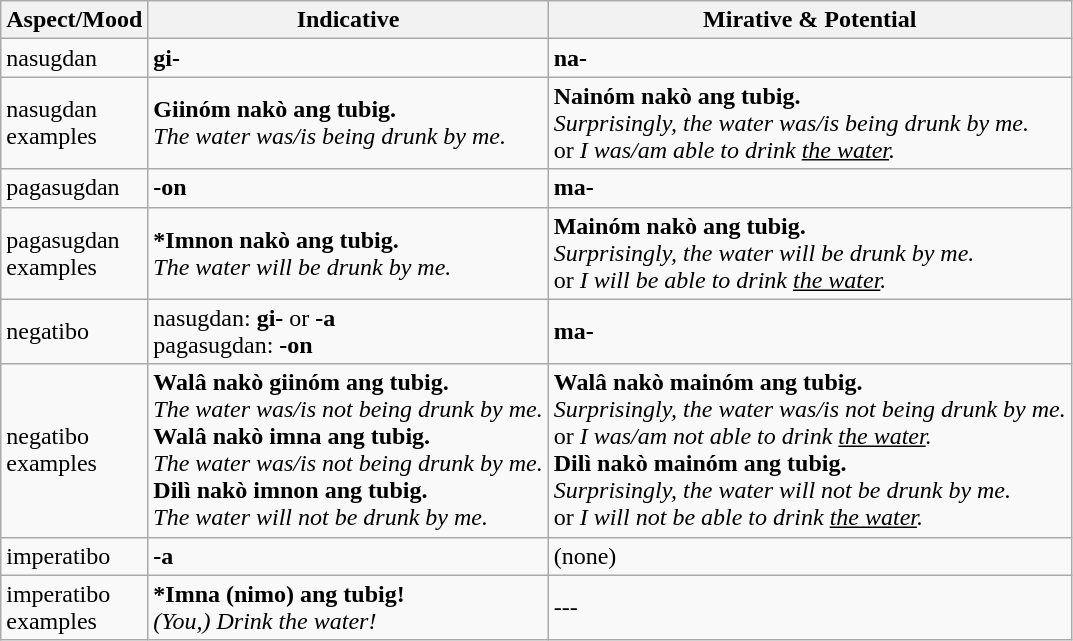<table class="wikitable">
<tr>
<th>Aspect/Mood</th>
<th>Indicative</th>
<th>Mirative & Potential</th>
</tr>
<tr>
<td>nasugdan</td>
<td><strong>gi-</strong></td>
<td><strong>na-</strong></td>
</tr>
<tr>
<td>nasugdan<br>examples</td>
<td><strong>Giinóm nakò ang tubig.</strong><br><em>The water was/is being drunk by me.</em></td>
<td><strong>Nainóm nakò ang tubig.</strong><br><em>Surprisingly, the water was/is being drunk by me.</em><br>or <em>I was/am able to drink <u>the water</u>.</em></td>
</tr>
<tr>
<td>pagasugdan</td>
<td><strong>-on</strong></td>
<td><strong>ma-</strong></td>
</tr>
<tr>
<td>pagasugdan<br>examples</td>
<td><strong>*Imnon nakò ang tubig.</strong><br><em>The water will be drunk by me.</em></td>
<td><strong>Mainóm nakò ang tubig.</strong><br><em>Surprisingly, the water will be drunk by me.</em><br>or <em>I will be able to drink <u>the water</u>.</em></td>
</tr>
<tr>
<td>negatibo</td>
<td>nasugdan: <strong>gi-</strong> or <strong>-a</strong><br>pagasugdan: <strong>-on</strong></td>
<td><strong>ma-</strong></td>
</tr>
<tr>
<td>negatibo<br>examples</td>
<td><strong>Walâ nakò giinóm ang tubig.</strong><br><em>The water was/is not being drunk by me.</em><br><strong>Walâ nakò imna ang tubig.</strong><br><em>The water was/is not being drunk by me.</em><br><strong>Dilì nakò imnon ang tubig.</strong><br><em>The water will not be drunk by me.</em></td>
<td><strong>Walâ nakò mainóm ang tubig.</strong><br><em>Surprisingly, the water was/is not being drunk by me.</em><br>or <em>I was/am not able to drink <u>the water</u>.</em><br><strong>Dilì nakò mainóm ang tubig.</strong><br><em>Surprisingly, the water will not be drunk by me.</em><br>or <em>I will not be able to drink <u>the water</u>.</em></td>
</tr>
<tr>
<td>imperatibo</td>
<td><strong>-a</strong></td>
<td>(none)</td>
</tr>
<tr>
<td>imperatibo<br>examples</td>
<td><strong>*Imna (nimo) ang tubig!</strong><br><em>(You,) Drink the water!</em></td>
<td>---</td>
</tr>
</table>
